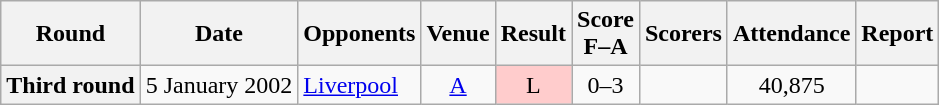<table class="wikitable plainrowheaders" style="text-align:center">
<tr>
<th scope="col">Round</th>
<th scope="col">Date</th>
<th scope="col">Opponents</th>
<th scope="col">Venue</th>
<th scope="col">Result</th>
<th scope="col">Score<br>F–A</th>
<th scope="col">Scorers</th>
<th scope="col">Attendance</th>
<th scope="col">Report</th>
</tr>
<tr>
<th scope="row">Third round</th>
<td align="left">5 January 2002</td>
<td align="left"><a href='#'>Liverpool</a></td>
<td><a href='#'>A</a></td>
<td style="background:#fcc">L</td>
<td>0–3</td>
<td></td>
<td>40,875</td>
</tr>
</table>
